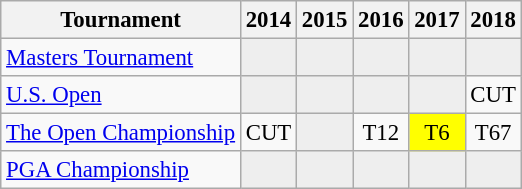<table class="wikitable" style="font-size:95%;text-align:center;">
<tr>
<th>Tournament</th>
<th>2014</th>
<th>2015</th>
<th>2016</th>
<th>2017</th>
<th>2018</th>
</tr>
<tr>
<td align=left><a href='#'>Masters Tournament</a></td>
<td style="background:#eeeeee;"></td>
<td style="background:#eeeeee;"></td>
<td style="background:#eeeeee;"></td>
<td style="background:#eeeeee;"></td>
<td style="background:#eeeeee;"></td>
</tr>
<tr>
<td align=left><a href='#'>U.S. Open</a></td>
<td style="background:#eeeeee;"></td>
<td style="background:#eeeeee;"></td>
<td style="background:#eeeeee;"></td>
<td style="background:#eeeeee;"></td>
<td>CUT</td>
</tr>
<tr>
<td align=left><a href='#'>The Open Championship</a></td>
<td>CUT</td>
<td style="background:#eeeeee;"></td>
<td>T12</td>
<td style="background:yellow;">T6</td>
<td>T67</td>
</tr>
<tr>
<td align=left><a href='#'>PGA Championship</a></td>
<td style="background:#eeeeee;"></td>
<td style="background:#eeeeee;"></td>
<td style="background:#eeeeee;"></td>
<td style="background:#eeeeee;"></td>
<td style="background:#eeeeee;"></td>
</tr>
</table>
